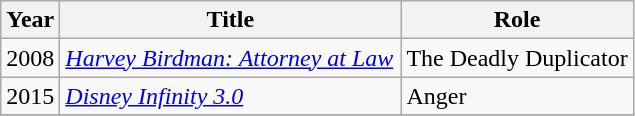<table class="wikitable sortable">
<tr>
<th>Year</th>
<th width="220">Title</th>
<th>Role</th>
</tr>
<tr>
<td>2008</td>
<td><em><a href='#'>Harvey Birdman: Attorney at Law</a></em></td>
<td>The Deadly Duplicator</td>
</tr>
<tr>
<td>2015</td>
<td><em><a href='#'>Disney Infinity 3.0</a></em></td>
<td>Anger</td>
</tr>
<tr>
</tr>
</table>
